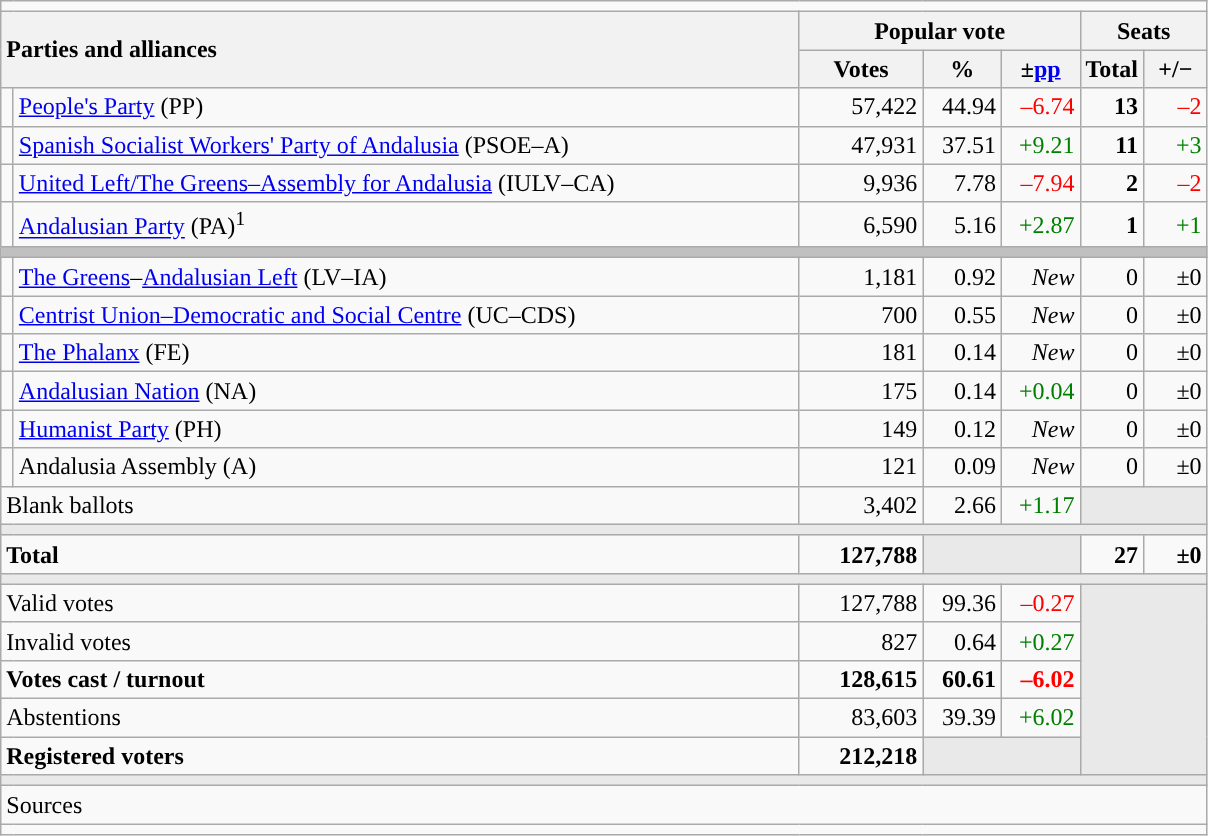<table class="wikitable" style="text-align:right;">
<tr>
<td colspan="7"></td>
</tr>
<tr>
<th style="text-align:left;" rowspan="2" colspan="2" width="525">Parties and alliances</th>
<th colspan="3">Popular vote</th>
<th colspan="2">Seats</th>
</tr>
<tr>
<th width="75">Votes</th>
<th width="45">%</th>
<th width="45">±<a href='#'>pp</a></th>
<th width="35">Total</th>
<th width="35">+/−</th>
</tr>
<tr>
<td width="1" style="color:inherit;background:"></td>
<td align="left"><a href='#'>People's Party</a> (PP)</td>
<td>57,422</td>
<td>44.94</td>
<td style="color:red;">–6.74</td>
<td><strong>13</strong></td>
<td style="color:red;">–2</td>
</tr>
<tr>
<td style="color:inherit;background:"></td>
<td align="left"><a href='#'>Spanish Socialist Workers' Party of Andalusia</a> (PSOE–A)</td>
<td>47,931</td>
<td>37.51</td>
<td style="color:green;">+9.21</td>
<td><strong>11</strong></td>
<td style="color:green;">+3</td>
</tr>
<tr>
<td style="color:inherit;background:"></td>
<td align="left"><a href='#'>United Left/The Greens–Assembly for Andalusia</a> (IULV–CA)</td>
<td>9,936</td>
<td>7.78</td>
<td style="color:red;">–7.94</td>
<td><strong>2</strong></td>
<td style="color:red;">–2</td>
</tr>
<tr>
<td style="color:inherit;background:"></td>
<td align="left"><a href='#'>Andalusian Party</a> (PA)<sup>1</sup></td>
<td>6,590</td>
<td>5.16</td>
<td style="color:green;">+2.87</td>
<td><strong>1</strong></td>
<td style="color:green;">+1</td>
</tr>
<tr>
<td colspan="7" bgcolor="#C0C0C0"></td>
</tr>
<tr>
<td style="color:inherit;background:"></td>
<td align="left"><a href='#'>The Greens</a>–<a href='#'>Andalusian Left</a> (LV–IA)</td>
<td>1,181</td>
<td>0.92</td>
<td><em>New</em></td>
<td>0</td>
<td>±0</td>
</tr>
<tr>
<td style="color:inherit;background:"></td>
<td align="left"><a href='#'>Centrist Union–Democratic and Social Centre</a> (UC–CDS)</td>
<td>700</td>
<td>0.55</td>
<td><em>New</em></td>
<td>0</td>
<td>±0</td>
</tr>
<tr>
<td style="color:inherit;background:"></td>
<td align="left"><a href='#'>The Phalanx</a> (FE)</td>
<td>181</td>
<td>0.14</td>
<td><em>New</em></td>
<td>0</td>
<td>±0</td>
</tr>
<tr>
<td style="color:inherit;background:"></td>
<td align="left"><a href='#'>Andalusian Nation</a> (NA)</td>
<td>175</td>
<td>0.14</td>
<td style="color:green;">+0.04</td>
<td>0</td>
<td>±0</td>
</tr>
<tr>
<td style="color:inherit;background:"></td>
<td align="left"><a href='#'>Humanist Party</a> (PH)</td>
<td>149</td>
<td>0.12</td>
<td><em>New</em></td>
<td>0</td>
<td>±0</td>
</tr>
<tr>
<td style="color:inherit;background:"></td>
<td align="left">Andalusia Assembly (A)</td>
<td>121</td>
<td>0.09</td>
<td><em>New</em></td>
<td>0</td>
<td>±0</td>
</tr>
<tr>
<td align="left" colspan="2">Blank ballots</td>
<td>3,402</td>
<td>2.66</td>
<td style="color:green;">+1.17</td>
<td bgcolor="#E9E9E9" colspan="2"></td>
</tr>
<tr>
<td colspan="7" bgcolor="#E9E9E9"></td>
</tr>
<tr style="font-weight:bold;">
<td align="left" colspan="2">Total</td>
<td>127,788</td>
<td bgcolor="#E9E9E9" colspan="2"></td>
<td>27</td>
<td>±0</td>
</tr>
<tr>
<td colspan="7" bgcolor="#E9E9E9"></td>
</tr>
<tr>
<td align="left" colspan="2">Valid votes</td>
<td>127,788</td>
<td>99.36</td>
<td style="color:red;">–0.27</td>
<td bgcolor="#E9E9E9" colspan="2" rowspan="5"></td>
</tr>
<tr>
<td align="left" colspan="2">Invalid votes</td>
<td>827</td>
<td>0.64</td>
<td style="color:green;">+0.27</td>
</tr>
<tr style="font-weight:bold;">
<td align="left" colspan="2">Votes cast / turnout</td>
<td>128,615</td>
<td>60.61</td>
<td style="color:red;">–6.02</td>
</tr>
<tr>
<td align="left" colspan="2">Abstentions</td>
<td>83,603</td>
<td>39.39</td>
<td style="color:green;">+6.02</td>
</tr>
<tr style="font-weight:bold;">
<td align="left" colspan="2">Registered voters</td>
<td>212,218</td>
<td bgcolor="#E9E9E9" colspan="2"></td>
</tr>
<tr>
<td colspan="7" bgcolor="#E9E9E9"></td>
</tr>
<tr>
<td align="left" colspan="7">Sources</td>
</tr>
<tr>
<td colspan="7" style="text-align:left; max-width:790px;"></td>
</tr>
</table>
